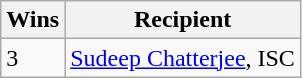<table class="wikitable">
<tr>
<th>Wins</th>
<th>Recipient</th>
</tr>
<tr>
<td>3</td>
<td><a href='#'>Sudeep Chatterjee</a>, ISC</td>
</tr>
</table>
